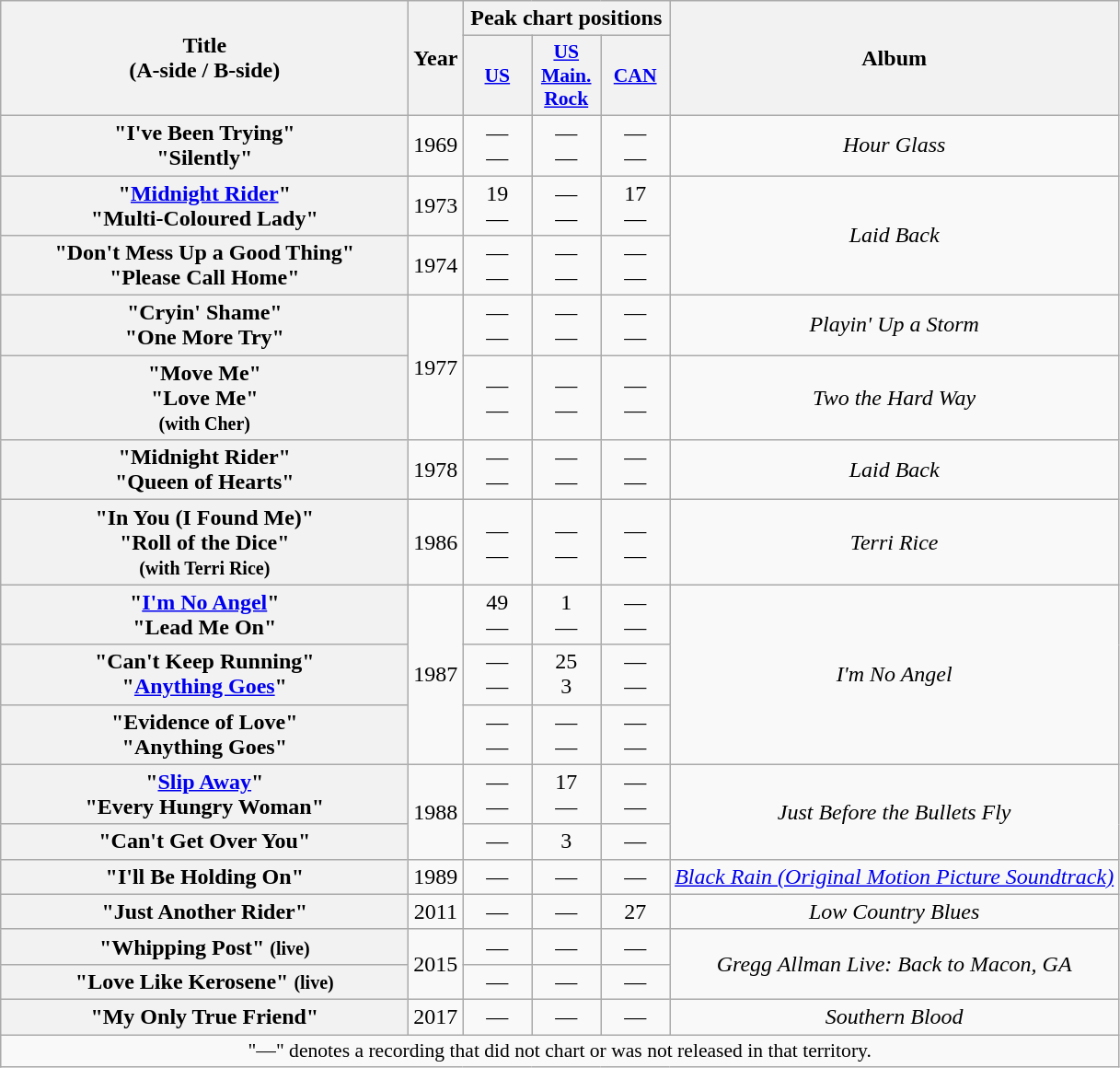<table class="wikitable plainrowheaders" style="text-align:center;">
<tr>
<th scope="col" rowspan="2" style="width:18em;">Title<br><span>(A-side / B-side)</span></th>
<th scope="col" rowspan="2">Year</th>
<th scope="col" colspan="3">Peak chart positions</th>
<th scope="col" rowspan="2">Album</th>
</tr>
<tr>
<th scope="col" style="width:3em;font-size:90%;"><a href='#'>US</a><br></th>
<th scope="col" style="width:3em;font-size:90%;"><a href='#'>US<br>Main.<br>Rock</a><br></th>
<th scope="col" style="width:3em;font-size:90%;"><a href='#'>CAN</a><br></th>
</tr>
<tr>
<th scope="row">"I've Been Trying"<br>"Silently"</th>
<td>1969</td>
<td>—<br>—</td>
<td>—<br>—</td>
<td>—<br>—</td>
<td><em>Hour Glass</em></td>
</tr>
<tr>
<th scope="row">"<a href='#'>Midnight Rider</a>"<br>"Multi-Coloured Lady"</th>
<td>1973</td>
<td>19<br>—</td>
<td>—<br>—</td>
<td>17<br>—</td>
<td rowspan="2"><em>Laid Back</em></td>
</tr>
<tr>
<th scope="row">"Don't Mess Up a Good Thing"<br>"Please Call Home"</th>
<td>1974</td>
<td>—<br>—</td>
<td>—<br>—</td>
<td>—<br>—</td>
</tr>
<tr>
<th scope="row">"Cryin' Shame"<br>"One More Try"</th>
<td rowspan="2">1977</td>
<td>—<br>—</td>
<td>—<br>—</td>
<td>—<br>—</td>
<td><em>Playin' Up a Storm</em></td>
</tr>
<tr>
<th scope="row">"Move Me"<br>"Love Me"<br><small>(with Cher)</small></th>
<td>—<br>—</td>
<td>—<br>—</td>
<td>—<br>—</td>
<td><em>Two the Hard Way</em></td>
</tr>
<tr>
<th scope="row">"Midnight Rider"<br>"Queen of Hearts"</th>
<td>1978</td>
<td>—<br>—</td>
<td>—<br>—</td>
<td>—<br>—</td>
<td><em>Laid Back</em></td>
</tr>
<tr>
<th scope="row">"In You (I Found Me)"<br>"Roll of the Dice"<br><small>(with Terri Rice)</small></th>
<td>1986</td>
<td>—<br>—</td>
<td>—<br>—</td>
<td>—<br>—</td>
<td><em>Terri Rice</em></td>
</tr>
<tr>
<th scope="row">"<a href='#'>I'm No Angel</a>"<br>"Lead Me On"</th>
<td rowspan="3">1987</td>
<td>49<br>—</td>
<td>1<br>—</td>
<td>—<br>—</td>
<td rowspan="3"><em>I'm No Angel</em></td>
</tr>
<tr>
<th scope="row">"Can't Keep Running"<br>"<a href='#'>Anything Goes</a>"</th>
<td>—<br>—</td>
<td>25<br>3</td>
<td>—<br>—</td>
</tr>
<tr>
<th scope="row">"Evidence of Love"<br>"Anything Goes"</th>
<td>—<br>—</td>
<td>—<br>—</td>
<td>—<br>—</td>
</tr>
<tr>
<th scope="row">"<a href='#'>Slip Away</a>"<br>"Every Hungry Woman"</th>
<td rowspan="2">1988</td>
<td>—<br>—</td>
<td>17<br>—</td>
<td>—<br>—</td>
<td rowspan="2"><em>Just Before the Bullets Fly</em></td>
</tr>
<tr>
<th scope="row">"Can't Get Over You"</th>
<td>—</td>
<td>3</td>
<td>—</td>
</tr>
<tr>
<th scope="row">"I'll Be Holding On"</th>
<td>1989</td>
<td>—</td>
<td>—</td>
<td>—</td>
<td><em><a href='#'>Black Rain (Original Motion Picture Soundtrack)</a></em></td>
</tr>
<tr>
<th scope="row">"Just Another Rider"</th>
<td>2011</td>
<td>—</td>
<td>—</td>
<td>27</td>
<td><em>Low Country Blues</em></td>
</tr>
<tr>
<th scope="row">"Whipping Post" <small>(live)</small></th>
<td rowspan="2">2015</td>
<td>—</td>
<td>—</td>
<td>—</td>
<td rowspan="2"><em>Gregg Allman Live: Back to Macon, GA</em></td>
</tr>
<tr>
<th scope="row">"Love Like Kerosene" <small>(live)</small></th>
<td>—</td>
<td>—</td>
<td>—</td>
</tr>
<tr>
<th scope="row">"My Only True Friend"</th>
<td>2017</td>
<td>—</td>
<td>—</td>
<td>—</td>
<td><em>Southern Blood</em></td>
</tr>
<tr>
<td colspan="14" style="font-size:90%">"—" denotes a recording that did not chart or was not released in that territory.</td>
</tr>
</table>
